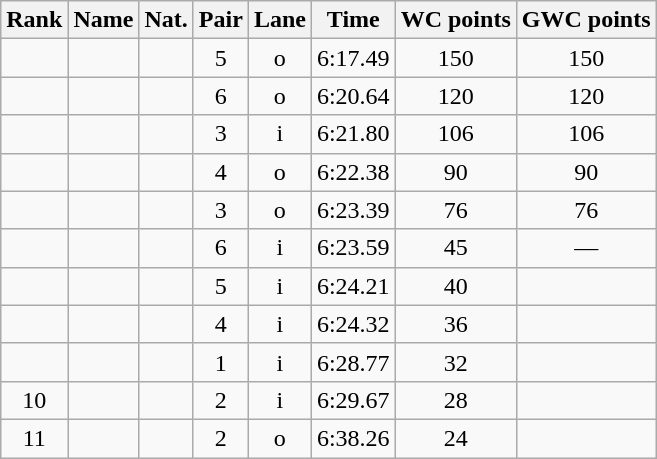<table class="wikitable sortable" style="text-align:center">
<tr>
<th>Rank</th>
<th>Name</th>
<th>Nat.</th>
<th>Pair</th>
<th>Lane</th>
<th>Time</th>
<th>WC points</th>
<th>GWC points</th>
</tr>
<tr>
<td></td>
<td align=left></td>
<td></td>
<td>5</td>
<td>o</td>
<td>6:17.49</td>
<td>150</td>
<td>150</td>
</tr>
<tr>
<td></td>
<td align=left></td>
<td></td>
<td>6</td>
<td>o</td>
<td>6:20.64</td>
<td>120</td>
<td>120</td>
</tr>
<tr>
<td></td>
<td align=left></td>
<td></td>
<td>3</td>
<td>i</td>
<td>6:21.80</td>
<td>106</td>
<td>106</td>
</tr>
<tr>
<td></td>
<td align=left></td>
<td></td>
<td>4</td>
<td>o</td>
<td>6:22.38</td>
<td>90</td>
<td>90</td>
</tr>
<tr>
<td></td>
<td align=left></td>
<td></td>
<td>3</td>
<td>o</td>
<td>6:23.39</td>
<td>76</td>
<td>76</td>
</tr>
<tr>
<td></td>
<td align=left></td>
<td></td>
<td>6</td>
<td>i</td>
<td>6:23.59</td>
<td>45</td>
<td>—</td>
</tr>
<tr>
<td></td>
<td align=left></td>
<td></td>
<td>5</td>
<td>i</td>
<td>6:24.21</td>
<td>40</td>
<td></td>
</tr>
<tr>
<td></td>
<td align=left></td>
<td></td>
<td>4</td>
<td>i</td>
<td>6:24.32</td>
<td>36</td>
<td></td>
</tr>
<tr>
<td></td>
<td align=left></td>
<td></td>
<td>1</td>
<td>i</td>
<td>6:28.77</td>
<td>32</td>
<td></td>
</tr>
<tr>
<td>10</td>
<td align=left></td>
<td></td>
<td>2</td>
<td>i</td>
<td>6:29.67</td>
<td>28</td>
<td></td>
</tr>
<tr>
<td>11</td>
<td align=left></td>
<td></td>
<td>2</td>
<td>o</td>
<td>6:38.26</td>
<td>24</td>
<td></td>
</tr>
</table>
